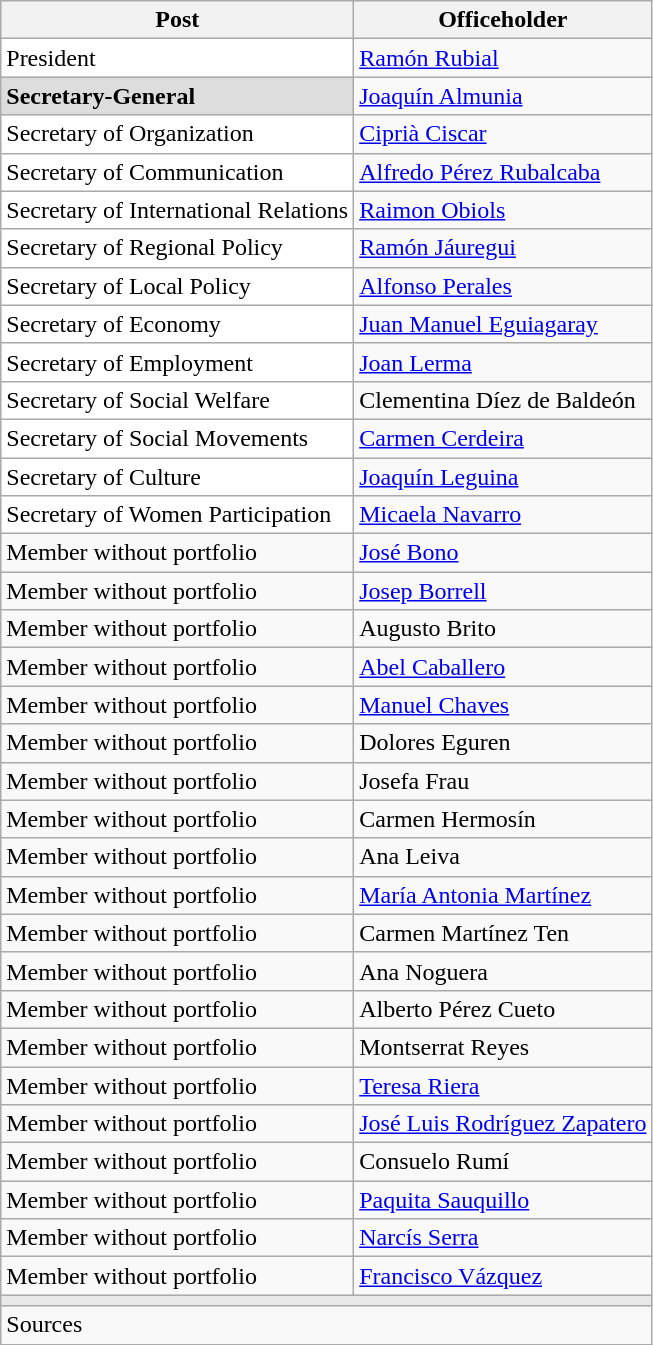<table class="wikitable">
<tr>
<th>Post</th>
<th>Officeholder</th>
</tr>
<tr>
<td style="color:inherit;background:#FFFFFF;">President</td>
<td><a href='#'>Ramón Rubial</a></td>
</tr>
<tr>
<td style="color:inherit;background:#DDDDDD;"><strong>Secretary-General</strong></td>
<td><a href='#'>Joaquín Almunia</a></td>
</tr>
<tr>
<td style="color:inherit;background:#FFFFFF;">Secretary of Organization</td>
<td><a href='#'>Ciprià Ciscar</a></td>
</tr>
<tr>
<td style="color:inherit;background:#FFFFFF;">Secretary of Communication</td>
<td><a href='#'>Alfredo Pérez Rubalcaba</a></td>
</tr>
<tr>
<td style="color:inherit;background:#FFFFFF;">Secretary of International Relations</td>
<td><a href='#'>Raimon Obiols</a></td>
</tr>
<tr>
<td style="color:inherit;background:#FFFFFF;">Secretary of Regional Policy</td>
<td><a href='#'>Ramón Jáuregui</a></td>
</tr>
<tr>
<td style="color:inherit;background:#FFFFFF;">Secretary of Local Policy</td>
<td><a href='#'>Alfonso Perales</a></td>
</tr>
<tr>
<td style="color:inherit;background:#FFFFFF;">Secretary of Economy</td>
<td><a href='#'>Juan Manuel Eguiagaray</a></td>
</tr>
<tr>
<td style="color:inherit;background:#FFFFFF;">Secretary of Employment</td>
<td><a href='#'>Joan Lerma</a></td>
</tr>
<tr>
<td style="color:inherit;background:#FFFFFF;">Secretary of Social Welfare</td>
<td>Clementina Díez de Baldeón</td>
</tr>
<tr>
<td style="color:inherit;background:#FFFFFF;">Secretary of Social Movements</td>
<td><a href='#'>Carmen Cerdeira</a></td>
</tr>
<tr>
<td style="color:inherit;background:#FFFFFF;">Secretary of Culture</td>
<td><a href='#'>Joaquín Leguina</a></td>
</tr>
<tr>
<td style="color:inherit;background:#FFFFFF;">Secretary of Women Participation</td>
<td><a href='#'>Micaela Navarro</a></td>
</tr>
<tr>
<td>Member without portfolio</td>
<td><a href='#'>José Bono</a></td>
</tr>
<tr>
<td>Member without portfolio</td>
<td><a href='#'>Josep Borrell</a></td>
</tr>
<tr>
<td>Member without portfolio</td>
<td>Augusto Brito</td>
</tr>
<tr>
<td>Member without portfolio</td>
<td><a href='#'>Abel Caballero</a></td>
</tr>
<tr>
<td>Member without portfolio</td>
<td><a href='#'>Manuel Chaves</a></td>
</tr>
<tr>
<td>Member without portfolio</td>
<td>Dolores Eguren</td>
</tr>
<tr>
<td>Member without portfolio</td>
<td>Josefa Frau</td>
</tr>
<tr>
<td>Member without portfolio</td>
<td>Carmen Hermosín</td>
</tr>
<tr>
<td>Member without portfolio</td>
<td>Ana Leiva</td>
</tr>
<tr>
<td>Member without portfolio</td>
<td><a href='#'>María Antonia Martínez</a></td>
</tr>
<tr>
<td>Member without portfolio</td>
<td>Carmen Martínez Ten</td>
</tr>
<tr>
<td>Member without portfolio</td>
<td>Ana Noguera</td>
</tr>
<tr>
<td>Member without portfolio</td>
<td>Alberto Pérez Cueto</td>
</tr>
<tr>
<td>Member without portfolio</td>
<td>Montserrat Reyes</td>
</tr>
<tr>
<td>Member without portfolio</td>
<td><a href='#'>Teresa Riera</a></td>
</tr>
<tr>
<td>Member without portfolio</td>
<td><a href='#'>José Luis Rodríguez Zapatero</a></td>
</tr>
<tr>
<td>Member without portfolio</td>
<td>Consuelo Rumí</td>
</tr>
<tr>
<td>Member without portfolio</td>
<td><a href='#'>Paquita Sauquillo</a></td>
</tr>
<tr>
<td>Member without portfolio</td>
<td><a href='#'>Narcís Serra</a></td>
</tr>
<tr>
<td>Member without portfolio</td>
<td><a href='#'>Francisco Vázquez</a></td>
</tr>
<tr>
<td colspan="2" bgcolor="#E9E9E9"></td>
</tr>
<tr>
<td align="left" colspan="2">Sources</td>
</tr>
</table>
